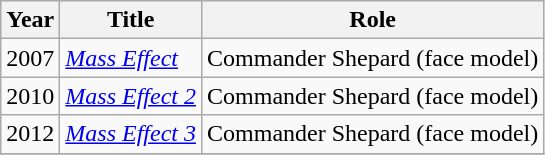<table class="wikitable sortable">
<tr>
<th>Year</th>
<th>Title</th>
<th>Role</th>
</tr>
<tr>
<td>2007</td>
<td><em><a href='#'>Mass Effect</a></em></td>
<td>Commander Shepard (face model)</td>
</tr>
<tr>
<td>2010</td>
<td><em><a href='#'>Mass Effect 2</a></em></td>
<td>Commander Shepard (face model)</td>
</tr>
<tr>
<td>2012</td>
<td><em><a href='#'>Mass Effect 3</a></em></td>
<td>Commander Shepard (face model)</td>
</tr>
<tr>
</tr>
</table>
